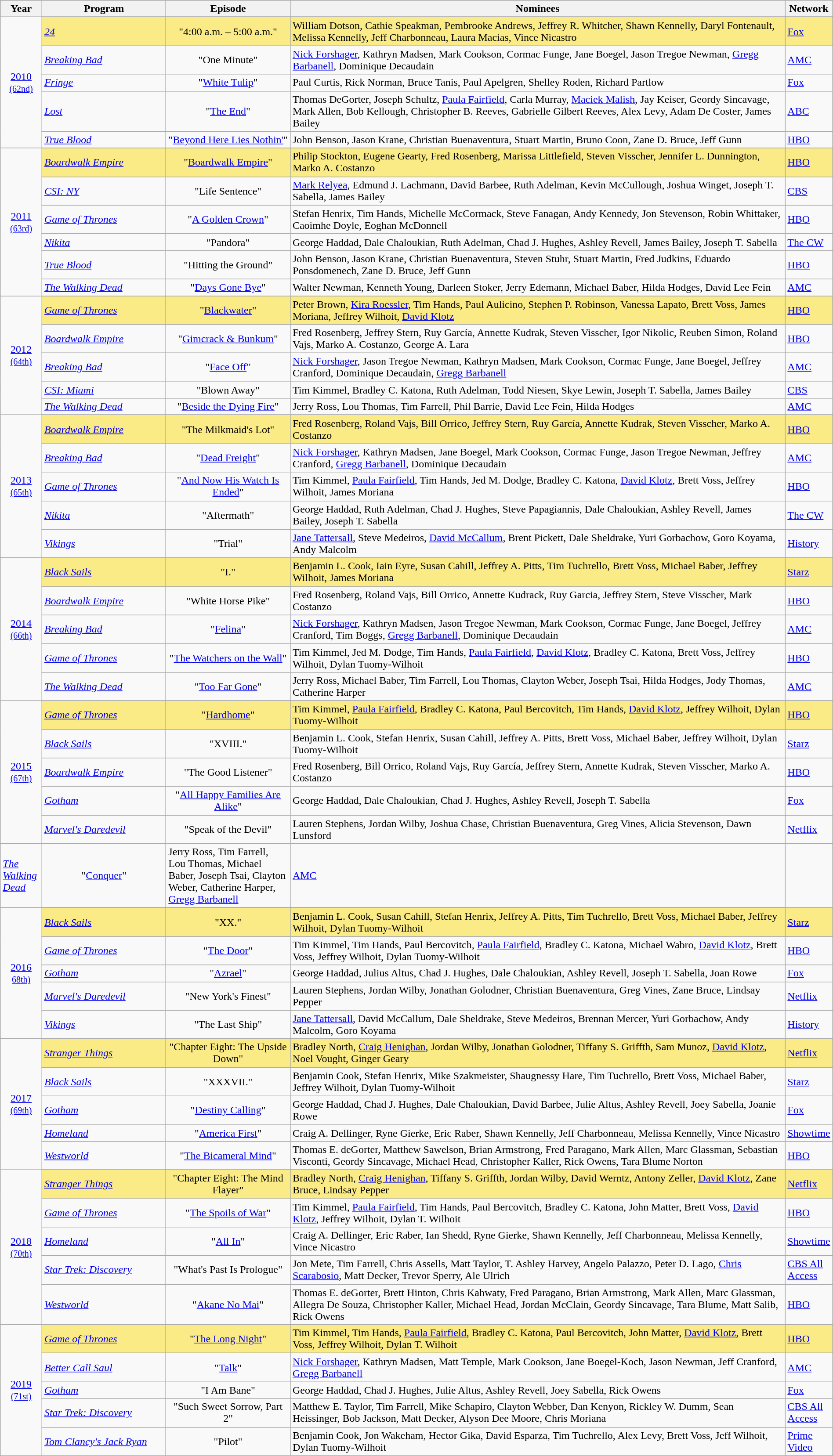<table class="wikitable" style="width:100%">
<tr bgcolor="#bebebe">
<th width="5%">Year</th>
<th width="15%">Program</th>
<th width="15%">Episode</th>
<th width="60%">Nominees</th>
<th width="5%">Network</th>
</tr>
<tr>
<td rowspan=6 style="text-align:center"><a href='#'>2010</a><br><small><a href='#'>(62nd)</a></small><br></td>
</tr>
<tr style="background:#FAEB86">
<td><em><a href='#'>24</a></em></td>
<td align=center>"4:00 a.m. – 5:00 a.m."</td>
<td>William Dotson, Cathie Speakman, Pembrooke Andrews, Jeffrey R. Whitcher, Shawn Kennelly, Daryl Fontenault, Melissa Kennelly, Jeff Charbonneau, Laura Macias, Vince Nicastro</td>
<td><a href='#'>Fox</a></td>
</tr>
<tr>
<td><em><a href='#'>Breaking Bad</a></em></td>
<td align=center>"One Minute"</td>
<td><a href='#'>Nick Forshager</a>, Kathryn Madsen, Mark Cookson, Cormac Funge, Jane Boegel, Jason Tregoe Newman, <a href='#'>Gregg Barbanell</a>, Dominique Decaudain</td>
<td><a href='#'>AMC</a></td>
</tr>
<tr>
<td><em><a href='#'>Fringe</a></em></td>
<td align=center>"<a href='#'>White Tulip</a>"</td>
<td>Paul Curtis, Rick Norman, Bruce Tanis, Paul Apelgren, Shelley Roden, Richard Partlow</td>
<td><a href='#'>Fox</a></td>
</tr>
<tr>
<td><em><a href='#'>Lost</a></em></td>
<td align=center>"<a href='#'>The End</a>"</td>
<td>Thomas DeGorter, Joseph Schultz, <a href='#'>Paula Fairfield</a>, Carla Murray, <a href='#'>Maciek Malish</a>, Jay Keiser, Geordy Sincavage, Mark Allen, Bob Kellough, Christopher B. Reeves, Gabrielle Gilbert Reeves, Alex Levy, Adam De Coster, James Bailey</td>
<td><a href='#'>ABC</a></td>
</tr>
<tr>
<td><em><a href='#'>True Blood</a></em></td>
<td align=center>"<a href='#'>Beyond Here Lies Nothin'</a>"</td>
<td>John Benson, Jason Krane, Christian Buenaventura, Stuart Martin, Bruno Coon, Zane D. Bruce, Jeff Gunn</td>
<td><a href='#'>HBO</a></td>
</tr>
<tr>
<td rowspan=7 style="text-align:center"><a href='#'>2011</a><br><small><a href='#'>(63rd)</a></small><br></td>
</tr>
<tr style="background:#FAEB86">
<td><em><a href='#'>Boardwalk Empire</a></em></td>
<td align=center>"<a href='#'>Boardwalk Empire</a>"</td>
<td>Philip Stockton, Eugene Gearty, Fred Rosenberg, Marissa Littlefield, Steven Visscher, Jennifer L. Dunnington, Marko A. Costanzo</td>
<td><a href='#'>HBO</a></td>
</tr>
<tr>
<td><em><a href='#'>CSI: NY</a></em></td>
<td align=center>"Life Sentence"</td>
<td><a href='#'>Mark Relyea</a>, Edmund J. Lachmann, David Barbee, Ruth Adelman, Kevin McCullough, Joshua Winget, Joseph T. Sabella, James Bailey</td>
<td><a href='#'>CBS</a></td>
</tr>
<tr>
<td><em><a href='#'>Game of Thrones</a></em></td>
<td align=center>"<a href='#'>A Golden Crown</a>"</td>
<td>Stefan Henrix, Tim Hands, Michelle McCormack, Steve Fanagan, Andy Kennedy, Jon Stevenson, Robin Whittaker, Caoimhe Doyle, Eoghan McDonnell</td>
<td><a href='#'>HBO</a></td>
</tr>
<tr>
<td><em><a href='#'>Nikita</a></em></td>
<td align=center>"Pandora"</td>
<td>George Haddad, Dale Chaloukian, Ruth Adelman, Chad J. Hughes, Ashley Revell, James Bailey, Joseph T. Sabella</td>
<td><a href='#'>The CW</a></td>
</tr>
<tr>
<td><em><a href='#'>True Blood</a></em></td>
<td align=center>"Hitting the Ground"</td>
<td>John Benson, Jason Krane, Christian Buenaventura, Steven Stuhr, Stuart Martin, Fred Judkins, Eduardo Ponsdomenech, Zane D. Bruce, Jeff Gunn</td>
<td><a href='#'>HBO</a></td>
</tr>
<tr>
<td><em><a href='#'>The Walking Dead</a></em></td>
<td align=center>"<a href='#'>Days Gone Bye</a>"</td>
<td>Walter Newman, Kenneth Young, Darleen Stoker, Jerry Edemann, Michael Baber, Hilda Hodges, David Lee Fein</td>
<td><a href='#'>AMC</a></td>
</tr>
<tr>
<td rowspan=6 style="text-align:center"><a href='#'>2012</a><br><small><a href='#'>(64th)</a></small><br></td>
</tr>
<tr style="background:#FAEB86">
<td><em><a href='#'>Game of Thrones</a></em></td>
<td align=center>"<a href='#'>Blackwater</a>"</td>
<td>Peter Brown, <a href='#'>Kira Roessler</a>, Tim Hands, Paul Aulicino, Stephen P. Robinson, Vanessa Lapato, Brett Voss, James Moriana, Jeffrey Wilhoit, <a href='#'>David Klotz</a></td>
<td><a href='#'>HBO</a></td>
</tr>
<tr>
<td><em><a href='#'>Boardwalk Empire</a></em></td>
<td align=center>"<a href='#'>Gimcrack & Bunkum</a>"</td>
<td>Fred Rosenberg, Jeffrey Stern, Ruy García, Annette Kudrak, Steven Visscher, Igor Nikolic, Reuben Simon, Roland Vajs, Marko A. Costanzo, George A. Lara</td>
<td><a href='#'>HBO</a></td>
</tr>
<tr>
<td><em><a href='#'>Breaking Bad</a></em></td>
<td align=center>"<a href='#'>Face Off</a>"</td>
<td><a href='#'>Nick Forshager</a>, Jason Tregoe Newman, Kathryn Madsen, Mark Cookson, Cormac Funge, Jane Boegel, Jeffrey Cranford, Dominique Decaudain, <a href='#'>Gregg Barbanell</a></td>
<td><a href='#'>AMC</a></td>
</tr>
<tr>
<td><em><a href='#'>CSI: Miami</a></em></td>
<td align=center>"Blown Away"</td>
<td>Tim Kimmel, Bradley C. Katona, Ruth Adelman, Todd Niesen, Skye Lewin, Joseph T. Sabella, James Bailey</td>
<td><a href='#'>CBS</a></td>
</tr>
<tr>
<td><em><a href='#'>The Walking Dead</a></em></td>
<td align=center>"<a href='#'>Beside the Dying Fire</a>"</td>
<td>Jerry Ross, Lou Thomas, Tim Farrell, Phil Barrie, David Lee Fein, Hilda Hodges</td>
<td><a href='#'>AMC</a></td>
</tr>
<tr>
<td rowspan=6 style="text-align:center"><a href='#'>2013</a><br><small><a href='#'>(65th)</a></small><br></td>
</tr>
<tr style="background:#FAEB86">
<td><em><a href='#'>Boardwalk Empire</a></em></td>
<td align=center>"The Milkmaid's Lot"</td>
<td>Fred Rosenberg, Roland Vajs, Bill Orrico, Jeffrey Stern, Ruy García, Annette Kudrak, Steven Visscher, Marko A. Costanzo</td>
<td><a href='#'>HBO</a></td>
</tr>
<tr>
<td><em><a href='#'>Breaking Bad</a></em></td>
<td align=center>"<a href='#'>Dead Freight</a>"</td>
<td><a href='#'>Nick Forshager</a>, Kathryn Madsen, Jane Boegel, Mark Cookson, Cormac Funge, Jason Tregoe Newman, Jeffrey Cranford, <a href='#'>Gregg Barbanell</a>, Dominique Decaudain</td>
<td><a href='#'>AMC</a></td>
</tr>
<tr>
<td><em><a href='#'>Game of Thrones</a></em></td>
<td align=center>"<a href='#'>And Now His Watch Is Ended</a>"</td>
<td>Tim Kimmel, <a href='#'>Paula Fairfield</a>, Tim Hands, Jed M. Dodge, Bradley C. Katona, <a href='#'>David Klotz</a>, Brett Voss, Jeffrey Wilhoit, James Moriana</td>
<td><a href='#'>HBO</a></td>
</tr>
<tr>
<td><em><a href='#'>Nikita</a></em></td>
<td align=center>"Aftermath"</td>
<td>George Haddad, Ruth Adelman, Chad J. Hughes, Steve Papagiannis, Dale Chaloukian, Ashley Revell, James Bailey, Joseph T. Sabella</td>
<td><a href='#'>The CW</a></td>
</tr>
<tr>
<td><em><a href='#'>Vikings</a></em></td>
<td align=center>"Trial"</td>
<td><a href='#'>Jane Tattersall</a>, Steve Medeiros, <a href='#'>David McCallum</a>, Brent Pickett, Dale Sheldrake, Yuri Gorbachow, Goro Koyama, Andy Malcolm</td>
<td><a href='#'>History</a></td>
</tr>
<tr>
<td rowspan=6 style="text-align:center"><a href='#'>2014</a><br><small><a href='#'>(66th)</a></small><br></td>
</tr>
<tr style="background:#FAEB86">
<td><em><a href='#'>Black Sails</a></em></td>
<td align=center>"I."</td>
<td>Benjamin L. Cook, Iain Eyre, Susan Cahill, Jeffrey A. Pitts, Tim Tuchrello, Brett Voss, Michael Baber, Jeffrey Wilhoit, James Moriana</td>
<td><a href='#'>Starz</a></td>
</tr>
<tr>
<td><em><a href='#'>Boardwalk Empire</a></em></td>
<td align=center>"White Horse Pike"</td>
<td>Fred Rosenberg, Roland Vajs, Bill Orrico, Annette Kudrack, Ruy Garcia, Jeffrey Stern, Steve Visscher, Mark Costanzo</td>
<td><a href='#'>HBO</a></td>
</tr>
<tr>
<td><em><a href='#'>Breaking Bad</a></em></td>
<td align=center>"<a href='#'>Felina</a>"</td>
<td><a href='#'>Nick Forshager</a>, Kathryn Madsen, Jason Tregoe Newman, Mark Cookson, Cormac Funge, Jane Boegel, Jeffrey Cranford, Tim Boggs, <a href='#'>Gregg Barbanell</a>, Dominique Decaudain</td>
<td><a href='#'>AMC</a></td>
</tr>
<tr>
<td><em><a href='#'>Game of Thrones</a></em></td>
<td align=center>"<a href='#'>The Watchers on the Wall</a>"</td>
<td>Tim Kimmel, Jed M. Dodge, Tim Hands, <a href='#'>Paula Fairfield</a>, <a href='#'>David Klotz</a>, Bradley C. Katona, Brett Voss, Jeffrey Wilhoit, Dylan Tuomy-Wilhoit</td>
<td><a href='#'>HBO</a></td>
</tr>
<tr>
<td><em><a href='#'>The Walking Dead</a></em></td>
<td align=center>"<a href='#'>Too Far Gone</a>"</td>
<td>Jerry Ross, Michael Baber, Tim Farrell, Lou Thomas, Clayton Weber, Joseph Tsai, Hilda Hodges, Jody Thomas, Catherine Harper</td>
<td><a href='#'>AMC</a></td>
</tr>
<tr>
<td rowspan=7 style="text-align:center"><a href='#'>2015</a><br><small><a href='#'>(67th)</a></small><br></td>
</tr>
<tr>
</tr>
<tr style="background:#FAEB86">
<td><em><a href='#'>Game of Thrones</a></em></td>
<td align=center>"<a href='#'>Hardhome</a>"</td>
<td>Tim Kimmel, <a href='#'>Paula Fairfield</a>, Bradley C. Katona, Paul Bercovitch, Tim Hands, <a href='#'>David Klotz</a>, Jeffrey Wilhoit, Dylan Tuomy-Wilhoit</td>
<td><a href='#'>HBO</a></td>
</tr>
<tr>
<td><em><a href='#'>Black Sails</a></em></td>
<td align=center>"XVIII."</td>
<td>Benjamin L. Cook, Stefan Henrix, Susan Cahill, Jeffrey A. Pitts, Brett Voss, Michael Baber, Jeffrey Wilhoit, Dylan Tuomy-Wilhoit</td>
<td><a href='#'>Starz</a></td>
</tr>
<tr>
<td><em><a href='#'>Boardwalk Empire</a></em></td>
<td align=center>"The Good Listener"</td>
<td>Fred Rosenberg, Bill Orrico, Roland Vajs, Ruy García, Jeffrey Stern, Annette Kudrak, Steven Visscher, Marko A. Costanzo</td>
<td><a href='#'>HBO</a></td>
</tr>
<tr>
<td><em><a href='#'>Gotham</a></em></td>
<td align=center>"<a href='#'>All Happy Families Are Alike</a>"</td>
<td>George Haddad, Dale Chaloukian, Chad J. Hughes, Ashley Revell, Joseph T. Sabella</td>
<td><a href='#'>Fox</a></td>
</tr>
<tr>
<td><em><a href='#'>Marvel's Daredevil</a></em></td>
<td align=center>"Speak of the Devil"</td>
<td>Lauren Stephens, Jordan Wilby, Joshua Chase, Christian Buenaventura, Greg Vines, Alicia Stevenson, Dawn Lunsford</td>
<td><a href='#'>Netflix</a></td>
</tr>
<tr>
<td><em><a href='#'>The Walking Dead</a></em></td>
<td align=center>"<a href='#'>Conquer</a>"</td>
<td>Jerry Ross, Tim Farrell, Lou Thomas, Michael Baber, Joseph Tsai, Clayton Weber, Catherine Harper, <a href='#'>Gregg Barbanell</a></td>
<td><a href='#'>AMC</a></td>
</tr>
<tr>
<td rowspan=6 style="text-align:center"><a href='#'>2016</a><br><small><a href='#'>68th)</a></small><br></td>
</tr>
<tr style="background:#FAEB86">
<td><em><a href='#'>Black Sails</a></em></td>
<td align=center>"XX."</td>
<td>Benjamin L. Cook, Susan Cahill, Stefan Henrix, Jeffrey A. Pitts, Tim Tuchrello, Brett Voss, Michael Baber, Jeffrey Wilhoit, Dylan Tuomy-Wilhoit</td>
<td><a href='#'>Starz</a></td>
</tr>
<tr>
<td><em><a href='#'>Game of Thrones</a></em></td>
<td align=center>"<a href='#'>The Door</a>"</td>
<td>Tim Kimmel, Tim Hands, Paul Bercovitch, <a href='#'>Paula Fairfield</a>, Bradley C. Katona, Michael Wabro, <a href='#'>David Klotz</a>, Brett Voss, Jeffrey Wilhoit, Dylan Tuomy-Wilhoit</td>
<td><a href='#'>HBO</a></td>
</tr>
<tr>
<td><em><a href='#'>Gotham</a></em></td>
<td align=center>"<a href='#'>Azrael</a>"</td>
<td>George Haddad, Julius Altus, Chad J. Hughes, Dale Chaloukian, Ashley Revell, Joseph T. Sabella, Joan Rowe</td>
<td><a href='#'>Fox</a></td>
</tr>
<tr>
<td><em><a href='#'>Marvel's Daredevil</a></em></td>
<td align=center>"New York's Finest"</td>
<td>Lauren Stephens, Jordan Wilby, Jonathan Golodner, Christian Buenaventura, Greg Vines, Zane Bruce, Lindsay Pepper</td>
<td><a href='#'>Netflix</a></td>
</tr>
<tr>
<td><em><a href='#'>Vikings</a></em></td>
<td align=center>"The Last Ship"</td>
<td><a href='#'>Jane Tattersall</a>, David McCallum, Dale Sheldrake, Steve Medeiros, Brennan Mercer, Yuri Gorbachow, Andy Malcolm, Goro Koyama</td>
<td><a href='#'>History</a></td>
</tr>
<tr>
<td rowspan=6 style="text-align:center"><a href='#'>2017</a><br><small><a href='#'>(69th)</a></small><br></td>
</tr>
<tr style="background:#FAEB86;">
<td><em><a href='#'>Stranger Things</a></em></td>
<td align=center>"Chapter Eight: The Upside Down"</td>
<td>Bradley North, <a href='#'>Craig Henighan</a>, Jordan Wilby, Jonathan Golodner, Tiffany S. Griffth, Sam Munoz, <a href='#'>David Klotz</a>, Noel Vought, Ginger Geary</td>
<td><a href='#'>Netflix</a></td>
</tr>
<tr>
<td><em><a href='#'>Black Sails</a></em></td>
<td align=center>"XXXVII."</td>
<td>Benjamin Cook, Stefan Henrix, Mike Szakmeister, Shaugnessy Hare, Tim Tuchrello, Brett Voss, Michael Baber, Jeffrey Wilhoit, Dylan Tuomy-Wilhoit</td>
<td><a href='#'>Starz</a></td>
</tr>
<tr>
<td><em><a href='#'>Gotham</a></em></td>
<td align=center>"<a href='#'>Destiny Calling</a>"</td>
<td>George Haddad, Chad J. Hughes, Dale Chaloukian, David Barbee, Julie Altus, Ashley Revell, Joey Sabella, Joanie Rowe</td>
<td><a href='#'>Fox</a></td>
</tr>
<tr>
<td><em><a href='#'>Homeland</a></em></td>
<td align=center>"<a href='#'>America First</a>"</td>
<td>Craig A. Dellinger, Ryne Gierke, Eric Raber, Shawn Kennelly, Jeff Charbonneau, Melissa Kennelly, Vince Nicastro</td>
<td><a href='#'>Showtime</a></td>
</tr>
<tr>
<td><em><a href='#'>Westworld</a></em></td>
<td align=center>"<a href='#'>The Bicameral Mind</a>"</td>
<td>Thomas E. deGorter, Matthew Sawelson, Brian Armstrong, Fred Paragano, Mark Allen, Marc Glassman, Sebastian Visconti, Geordy Sincavage, Michael Head, Christopher Kaller, Rick Owens, Tara Blume Norton</td>
<td><a href='#'>HBO</a></td>
</tr>
<tr>
<td rowspan=6 style="text-align:center"><a href='#'>2018</a><br><small><a href='#'>(70th)</a></small><br></td>
</tr>
<tr style="background:#FAEB86;">
<td><em><a href='#'>Stranger Things</a></em></td>
<td align=center>"Chapter Eight: The Mind Flayer"</td>
<td>Bradley North, <a href='#'>Craig Henighan</a>, Tiffany S. Griffth, Jordan Wilby, David Werntz, Antony Zeller, <a href='#'>David Klotz</a>, Zane Bruce, Lindsay Pepper</td>
<td><a href='#'>Netflix</a></td>
</tr>
<tr>
<td><em><a href='#'>Game of Thrones</a></em></td>
<td align=center>"<a href='#'>The Spoils of War</a>"</td>
<td>Tim Kimmel, <a href='#'>Paula Fairfield</a>, Tim Hands, Paul Bercovitch, Bradley C. Katona, John Matter, Brett Voss, <a href='#'>David Klotz</a>, Jeffrey Wilhoit, Dylan T. Wilhoit</td>
<td><a href='#'>HBO</a></td>
</tr>
<tr>
<td><em><a href='#'>Homeland</a></em></td>
<td align=center>"<a href='#'>All In</a>"</td>
<td>Craig A. Dellinger, Eric Raber, Ian Shedd, Ryne Gierke, Shawn Kennelly, Jeff Charbonneau, Melissa Kennelly, Vince Nicastro</td>
<td><a href='#'>Showtime</a></td>
</tr>
<tr>
<td><em><a href='#'>Star Trek: Discovery</a></em></td>
<td align=center>"What's Past Is Prologue"</td>
<td>Jon Mete, Tim Farrell, Chris Assells, Matt Taylor, T. Ashley Harvey, Angelo Palazzo, Peter D. Lago, <a href='#'>Chris Scarabosio</a>, Matt Decker, Trevor Sperry, Ale Ulrich</td>
<td><a href='#'>CBS All Access</a></td>
</tr>
<tr>
<td><em><a href='#'>Westworld</a></em></td>
<td align=center>"<a href='#'>Akane No Mai</a>"</td>
<td>Thomas E. deGorter, Brett Hinton, Chris Kahwaty, Fred Paragano, Brian Armstrong, Mark Allen, Marc Glassman, Allegra De Souza, Christopher Kaller, Michael Head, Jordan McClain, Geordy Sincavage, Tara Blume, Matt Salib, Rick Owens</td>
<td><a href='#'>HBO</a></td>
</tr>
<tr>
<td rowspan=6 style="text-align:center"><a href='#'>2019</a><br><small><a href='#'>(71st)</a></small><br></td>
</tr>
<tr style="background:#FAEB86;">
<td><em><a href='#'>Game of Thrones</a></em></td>
<td align=center>"<a href='#'>The Long Night</a>"</td>
<td>Tim Kimmel, Tim Hands, <a href='#'>Paula Fairfield</a>, Bradley C. Katona, Paul Bercovitch, John Matter, <a href='#'>David Klotz</a>, Brett Voss, Jeffrey Wilhoit, Dylan T. Wilhoit</td>
<td><a href='#'>HBO</a></td>
</tr>
<tr>
<td><em><a href='#'>Better Call Saul</a></em></td>
<td align=center>"<a href='#'>Talk</a>"</td>
<td><a href='#'>Nick Forshager</a>, Kathryn Madsen, Matt Temple, Mark Cookson, Jane Boegel-Koch, Jason Newman, Jeff Cranford, <a href='#'>Gregg Barbanell</a></td>
<td><a href='#'>AMC</a></td>
</tr>
<tr>
<td><em><a href='#'>Gotham</a></em></td>
<td align=center>"I Am Bane"</td>
<td>George Haddad, Chad J. Hughes, Julie Altus, Ashley Revell, Joey Sabella, Rick Owens</td>
<td><a href='#'>Fox</a></td>
</tr>
<tr>
<td><em><a href='#'>Star Trek: Discovery</a></em></td>
<td align=center>"Such Sweet Sorrow, Part 2"</td>
<td>Matthew E. Taylor, Tim Farrell, Mike Schapiro, Clayton Webber, Dan Kenyon, Rickley W. Dumm, Sean Heissinger, Bob Jackson, Matt Decker, Alyson Dee Moore, Chris Moriana</td>
<td><a href='#'>CBS All Access</a></td>
</tr>
<tr>
<td><em><a href='#'>Tom Clancy's Jack Ryan</a></em></td>
<td align=center>"Pilot"</td>
<td>Benjamin Cook, Jon Wakeham, Hector Gika, David Esparza, Tim Tuchrello, Alex Levy, Brett Voss, Jeff Wilhoit, Dylan Tuomy-Wilhoit</td>
<td><a href='#'>Prime Video</a></td>
</tr>
</table>
